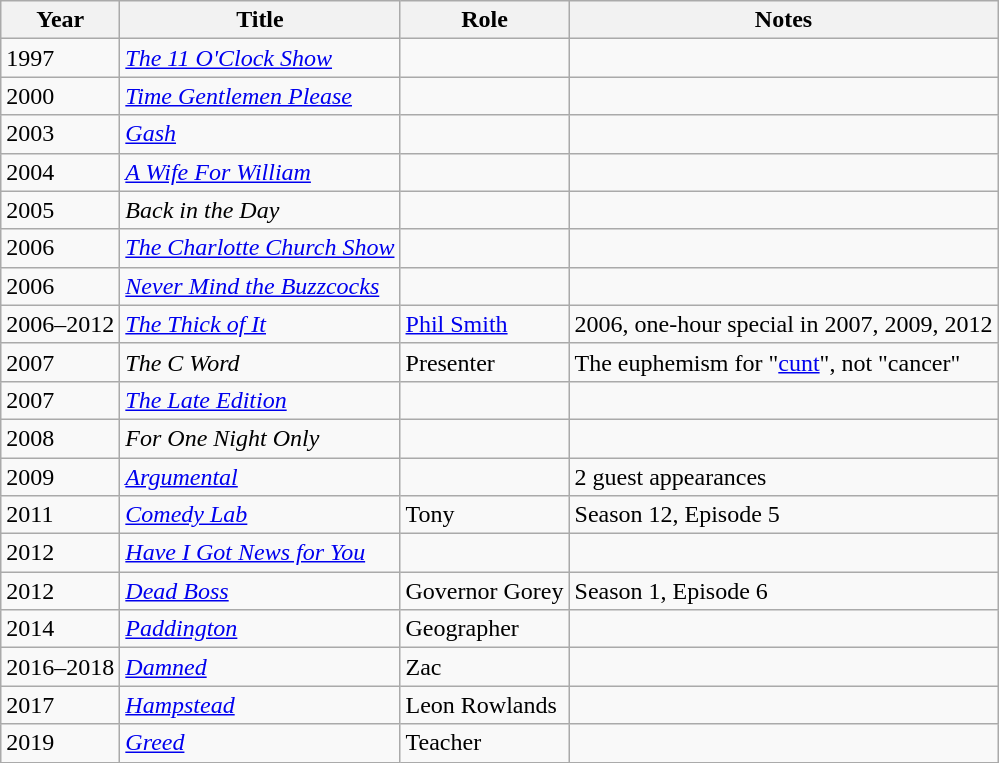<table class="wikitable sortable">
<tr>
<th>Year</th>
<th>Title</th>
<th>Role</th>
<th class="unsortable">Notes</th>
</tr>
<tr>
<td>1997</td>
<td><em><a href='#'>The 11 O'Clock Show</a></em></td>
<td></td>
<td></td>
</tr>
<tr>
<td>2000</td>
<td><em><a href='#'>Time Gentlemen Please</a></em></td>
<td></td>
<td></td>
</tr>
<tr>
<td>2003</td>
<td><em><a href='#'>Gash</a></em></td>
<td></td>
<td></td>
</tr>
<tr>
<td>2004</td>
<td><em><a href='#'>A Wife For William</a></em></td>
<td></td>
<td></td>
</tr>
<tr>
<td>2005</td>
<td><em>Back in the Day</em></td>
<td></td>
<td></td>
</tr>
<tr>
<td>2006</td>
<td><em><a href='#'>The Charlotte Church Show</a></em></td>
<td></td>
<td></td>
</tr>
<tr>
<td>2006</td>
<td><em><a href='#'>Never Mind the Buzzcocks</a></em></td>
<td></td>
<td></td>
</tr>
<tr>
<td>2006–2012</td>
<td><em><a href='#'>The Thick of It</a></em></td>
<td><a href='#'>Phil Smith</a></td>
<td>2006, one-hour special in 2007, 2009, 2012</td>
</tr>
<tr>
<td>2007</td>
<td><em>The C Word</em></td>
<td>Presenter</td>
<td>The euphemism for "<a href='#'>cunt</a>", not "cancer"</td>
</tr>
<tr>
<td>2007</td>
<td><em><a href='#'>The Late Edition</a></em></td>
<td></td>
<td></td>
</tr>
<tr>
<td>2008</td>
<td><em>For One Night Only</em></td>
<td></td>
<td></td>
</tr>
<tr>
<td>2009</td>
<td><em><a href='#'>Argumental</a></em></td>
<td></td>
<td>2 guest appearances</td>
</tr>
<tr>
<td>2011</td>
<td><em><a href='#'>Comedy Lab</a></em></td>
<td>Tony</td>
<td>Season 12, Episode 5</td>
</tr>
<tr>
<td>2012</td>
<td><em><a href='#'>Have I Got News for You</a></em></td>
<td></td>
<td></td>
</tr>
<tr>
<td>2012</td>
<td><em><a href='#'>Dead Boss</a></em></td>
<td>Governor Gorey</td>
<td>Season 1, Episode 6</td>
</tr>
<tr>
<td>2014</td>
<td><em><a href='#'>Paddington</a></em></td>
<td>Geographer</td>
<td></td>
</tr>
<tr>
<td>2016–2018</td>
<td><em><a href='#'>Damned</a></em></td>
<td>Zac</td>
<td></td>
</tr>
<tr>
<td>2017</td>
<td><em><a href='#'>Hampstead</a></em></td>
<td>Leon Rowlands</td>
<td></td>
</tr>
<tr>
<td>2019</td>
<td><em><a href='#'>Greed</a></em></td>
<td>Teacher</td>
<td></td>
</tr>
</table>
